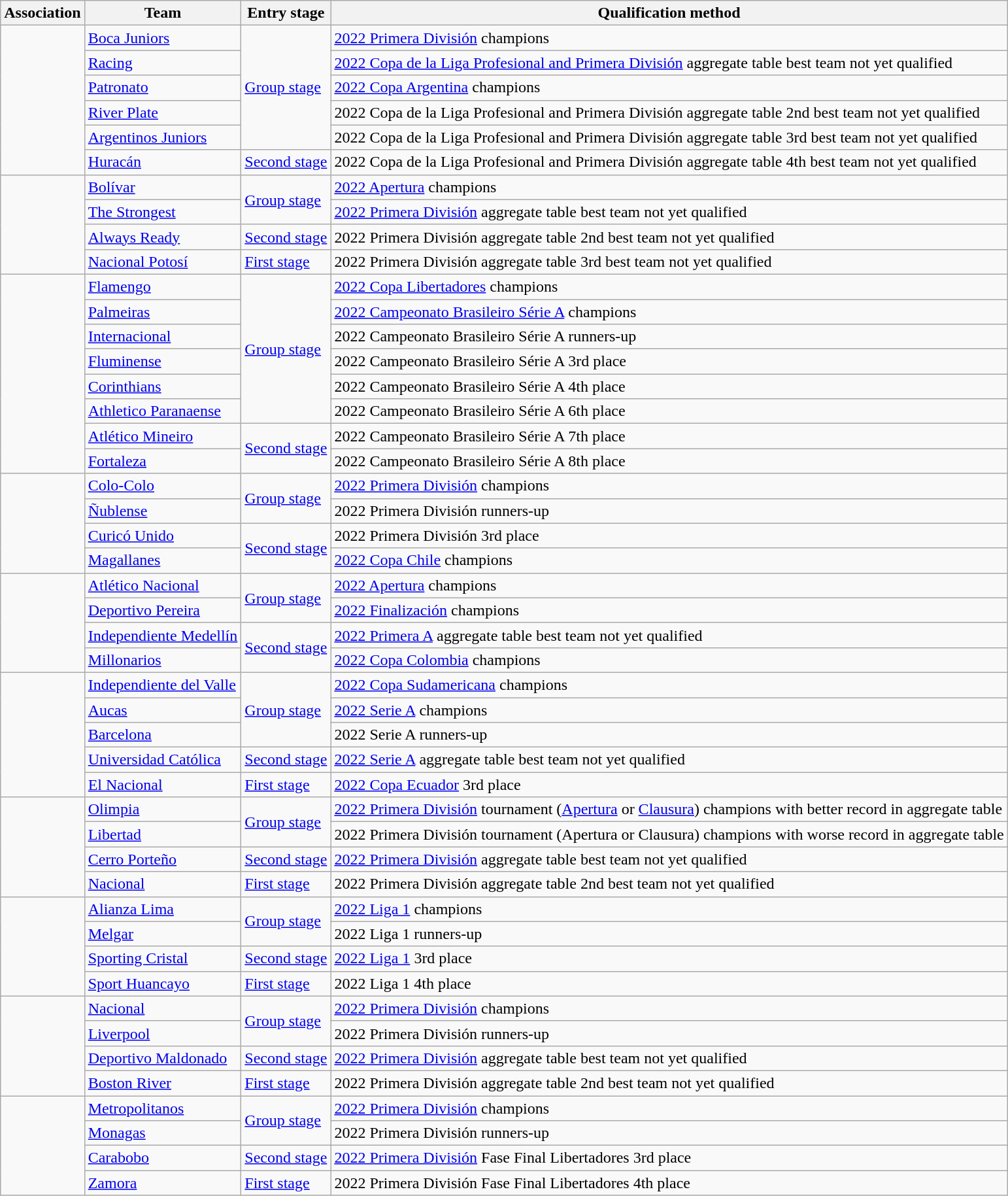<table class="wikitable">
<tr>
<th>Association</th>
<th>Team </th>
<th>Entry stage</th>
<th>Qualification method</th>
</tr>
<tr>
<td rowspan=6><br></td>
<td><a href='#'>Boca Juniors</a> </td>
<td rowspan=5><a href='#'>Group stage</a></td>
<td><a href='#'>2022 Primera División</a> champions</td>
</tr>
<tr>
<td><a href='#'>Racing</a> </td>
<td><a href='#'>2022 Copa de la Liga Profesional and Primera División</a> aggregate table best team not yet qualified</td>
</tr>
<tr>
<td><a href='#'>Patronato</a> </td>
<td><a href='#'>2022 Copa Argentina</a> champions</td>
</tr>
<tr>
<td><a href='#'>River Plate</a> </td>
<td>2022 Copa de la Liga Profesional and Primera División aggregate table 2nd best team not yet qualified</td>
</tr>
<tr>
<td><a href='#'>Argentinos Juniors</a> </td>
<td>2022 Copa de la Liga Profesional and Primera División aggregate table 3rd best team not yet qualified</td>
</tr>
<tr>
<td><a href='#'>Huracán</a> </td>
<td><a href='#'>Second stage</a></td>
<td>2022 Copa de la Liga Profesional and Primera División aggregate table 4th best team not yet qualified</td>
</tr>
<tr>
<td rowspan=4><br></td>
<td><a href='#'>Bolívar</a> </td>
<td rowspan=2><a href='#'>Group stage</a></td>
<td><a href='#'>2022 Apertura</a> champions</td>
</tr>
<tr>
<td><a href='#'>The Strongest</a> </td>
<td><a href='#'>2022 Primera División</a> aggregate table best team not yet qualified</td>
</tr>
<tr>
<td><a href='#'>Always Ready</a> </td>
<td><a href='#'>Second stage</a></td>
<td>2022 Primera División aggregate table 2nd best team not yet qualified</td>
</tr>
<tr>
<td><a href='#'>Nacional Potosí</a> </td>
<td><a href='#'>First stage</a></td>
<td>2022 Primera División aggregate table 3rd best team not yet qualified</td>
</tr>
<tr>
<td rowspan=8><br></td>
<td><a href='#'>Flamengo</a> </td>
<td rowspan=6><a href='#'>Group stage</a></td>
<td><a href='#'>2022 Copa Libertadores</a> champions</td>
</tr>
<tr>
<td><a href='#'>Palmeiras</a> </td>
<td><a href='#'>2022 Campeonato Brasileiro Série A</a> champions</td>
</tr>
<tr>
<td><a href='#'>Internacional</a> </td>
<td>2022 Campeonato Brasileiro Série A runners-up</td>
</tr>
<tr>
<td><a href='#'>Fluminense</a> </td>
<td>2022 Campeonato Brasileiro Série A 3rd place</td>
</tr>
<tr>
<td><a href='#'>Corinthians</a> </td>
<td>2022 Campeonato Brasileiro Série A 4th place</td>
</tr>
<tr>
<td><a href='#'>Athletico Paranaense</a> </td>
<td>2022 Campeonato Brasileiro Série A 6th place</td>
</tr>
<tr>
<td><a href='#'>Atlético Mineiro</a> </td>
<td rowspan=2><a href='#'>Second stage</a></td>
<td>2022 Campeonato Brasileiro Série A 7th place</td>
</tr>
<tr>
<td><a href='#'>Fortaleza</a> </td>
<td>2022 Campeonato Brasileiro Série A 8th place</td>
</tr>
<tr>
<td rowspan=4><br></td>
<td><a href='#'>Colo-Colo</a> </td>
<td rowspan=2><a href='#'>Group stage</a></td>
<td><a href='#'>2022 Primera División</a> champions</td>
</tr>
<tr>
<td><a href='#'>Ñublense</a> </td>
<td>2022 Primera División runners-up</td>
</tr>
<tr>
<td><a href='#'>Curicó Unido</a> </td>
<td rowspan=2><a href='#'>Second stage</a></td>
<td>2022 Primera División 3rd place</td>
</tr>
<tr>
<td><a href='#'>Magallanes</a> </td>
<td><a href='#'>2022 Copa Chile</a> champions</td>
</tr>
<tr>
<td rowspan=4><br></td>
<td><a href='#'>Atlético Nacional</a> </td>
<td rowspan=2><a href='#'>Group stage</a></td>
<td><a href='#'>2022 Apertura</a> champions</td>
</tr>
<tr>
<td><a href='#'>Deportivo Pereira</a> </td>
<td><a href='#'>2022 Finalización</a> champions</td>
</tr>
<tr>
<td><a href='#'>Independiente Medellín</a> </td>
<td rowspan=2><a href='#'>Second stage</a></td>
<td><a href='#'>2022 Primera A</a> aggregate table best team not yet qualified</td>
</tr>
<tr>
<td><a href='#'>Millonarios</a> </td>
<td><a href='#'>2022 Copa Colombia</a> champions</td>
</tr>
<tr>
<td rowspan=5><br></td>
<td><a href='#'>Independiente del Valle</a> </td>
<td rowspan=3><a href='#'>Group stage</a></td>
<td><a href='#'>2022 Copa Sudamericana</a> champions</td>
</tr>
<tr>
<td><a href='#'>Aucas</a> </td>
<td><a href='#'>2022 Serie A</a> champions</td>
</tr>
<tr>
<td><a href='#'>Barcelona</a> </td>
<td>2022 Serie A runners-up</td>
</tr>
<tr>
<td><a href='#'>Universidad Católica</a> </td>
<td><a href='#'>Second stage</a></td>
<td><a href='#'>2022 Serie A</a> aggregate table best team not yet qualified</td>
</tr>
<tr>
<td><a href='#'>El Nacional</a> </td>
<td><a href='#'>First stage</a></td>
<td><a href='#'>2022 Copa Ecuador</a> 3rd place</td>
</tr>
<tr>
<td rowspan=4><br></td>
<td><a href='#'>Olimpia</a> </td>
<td rowspan=2><a href='#'>Group stage</a></td>
<td><a href='#'>2022 Primera División</a> tournament (<a href='#'>Apertura</a> or <a href='#'>Clausura</a>) champions with better record in aggregate table</td>
</tr>
<tr>
<td><a href='#'>Libertad</a> </td>
<td>2022 Primera División tournament (Apertura or Clausura) champions with worse record in aggregate table</td>
</tr>
<tr>
<td><a href='#'>Cerro Porteño</a> </td>
<td><a href='#'>Second stage</a></td>
<td><a href='#'>2022 Primera División</a> aggregate table best team not yet qualified</td>
</tr>
<tr>
<td><a href='#'>Nacional</a> </td>
<td><a href='#'>First stage</a></td>
<td>2022 Primera División aggregate table 2nd best team not yet qualified</td>
</tr>
<tr>
<td rowspan=4><br></td>
<td><a href='#'>Alianza Lima</a> </td>
<td rowspan=2><a href='#'>Group stage</a></td>
<td><a href='#'>2022 Liga 1</a> champions</td>
</tr>
<tr>
<td><a href='#'>Melgar</a> </td>
<td>2022 Liga 1 runners-up</td>
</tr>
<tr>
<td><a href='#'>Sporting Cristal</a> </td>
<td><a href='#'>Second stage</a></td>
<td><a href='#'>2022 Liga 1</a> 3rd place</td>
</tr>
<tr>
<td><a href='#'>Sport Huancayo</a> </td>
<td><a href='#'>First stage</a></td>
<td>2022 Liga 1 4th place</td>
</tr>
<tr>
<td rowspan=4><br></td>
<td><a href='#'>Nacional</a> </td>
<td rowspan=2><a href='#'>Group stage</a></td>
<td><a href='#'>2022 Primera División</a> champions</td>
</tr>
<tr>
<td><a href='#'>Liverpool</a> </td>
<td>2022 Primera División runners-up</td>
</tr>
<tr>
<td><a href='#'>Deportivo Maldonado</a> </td>
<td><a href='#'>Second stage</a></td>
<td><a href='#'>2022 Primera División</a> aggregate table best team not yet qualified</td>
</tr>
<tr>
<td><a href='#'>Boston River</a> </td>
<td><a href='#'>First stage</a></td>
<td>2022 Primera División aggregate table 2nd best team not yet qualified</td>
</tr>
<tr>
<td rowspan=4><br></td>
<td><a href='#'>Metropolitanos</a> </td>
<td rowspan=2><a href='#'>Group stage</a></td>
<td><a href='#'>2022 Primera División</a> champions</td>
</tr>
<tr>
<td><a href='#'>Monagas</a> </td>
<td>2022 Primera División runners-up</td>
</tr>
<tr>
<td><a href='#'>Carabobo</a> </td>
<td><a href='#'>Second stage</a></td>
<td><a href='#'>2022 Primera División</a> Fase Final Libertadores 3rd place</td>
</tr>
<tr>
<td><a href='#'>Zamora</a> </td>
<td><a href='#'>First stage</a></td>
<td>2022 Primera División Fase Final Libertadores 4th place</td>
</tr>
</table>
